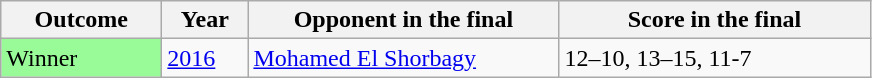<table class="sortable wikitable">
<tr>
<th width="100">Outcome</th>
<th width="50">Year</th>
<th width="200">Opponent in the final</th>
<th width="200">Score in the final</th>
</tr>
<tr>
<td bgcolor="98FB98">Winner</td>
<td><a href='#'>2016</a></td>
<td>   <a href='#'>Mohamed El Shorbagy</a></td>
<td>12–10, 13–15, 11-7</td>
</tr>
</table>
